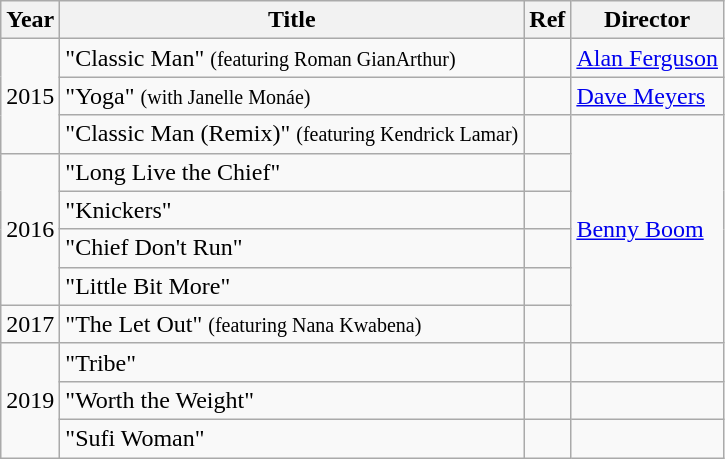<table class="wikitable">
<tr>
<th>Year</th>
<th>Title</th>
<th>Ref</th>
<th>Director</th>
</tr>
<tr>
<td rowspan="3">2015</td>
<td>"Classic Man" <small>(featuring Roman GianArthur)</small></td>
<td></td>
<td><a href='#'>Alan Ferguson</a></td>
</tr>
<tr>
<td>"Yoga" <small>(with Janelle Monáe)</small></td>
<td></td>
<td><a href='#'>Dave Meyers</a></td>
</tr>
<tr>
<td>"Classic Man (Remix)" <small>(featuring Kendrick Lamar)</small></td>
<td></td>
<td rowspan="6"><a href='#'>Benny Boom</a></td>
</tr>
<tr>
<td rowspan="4">2016</td>
<td>"Long Live the Chief"</td>
<td></td>
</tr>
<tr>
<td>"Knickers"</td>
<td></td>
</tr>
<tr>
<td>"Chief Don't Run"</td>
<td></td>
</tr>
<tr>
<td>"Little Bit More"</td>
<td></td>
</tr>
<tr>
<td>2017</td>
<td>"The Let Out" <small>(featuring Nana Kwabena)</small></td>
<td></td>
</tr>
<tr>
<td rowspan="3">2019</td>
<td>"Tribe"</td>
<td></td>
<td></td>
</tr>
<tr>
<td>"Worth the Weight"</td>
<td></td>
<td></td>
</tr>
<tr>
<td>"Sufi Woman"</td>
<td></td>
<td></td>
</tr>
</table>
